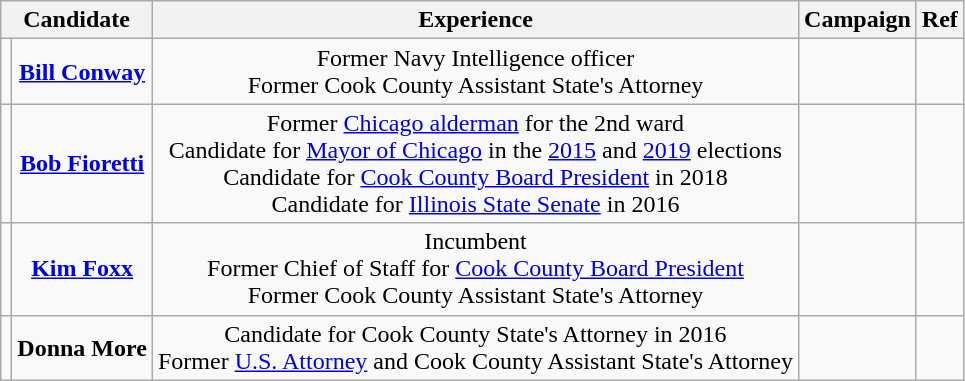<table class="wikitable" style="text-align:center">
<tr>
<th colspan="2">Candidate</th>
<th>Experience</th>
<th>Campaign</th>
<th>Ref</th>
</tr>
<tr>
<td></td>
<td><strong><a href='#'>Bill Conway</a></strong></td>
<td>Former Navy Intelligence officer<br>Former Cook County Assistant State's Attorney</td>
<td></td>
<td></td>
</tr>
<tr>
<td></td>
<td><strong><a href='#'>Bob Fioretti</a></strong></td>
<td>Former <a href='#'>Chicago alderman</a> for the 2nd ward<br>Candidate for <a href='#'>Mayor of Chicago</a> in the <a href='#'>2015</a> and <a href='#'>2019</a> elections<br>Candidate for <a href='#'>Cook County Board President</a> in 2018<br>Candidate for <a href='#'>Illinois State Senate</a> in 2016</td>
<td> </td>
<td></td>
</tr>
<tr>
<td></td>
<td><strong><a href='#'>Kim Foxx</a></strong></td>
<td>Incumbent<br>Former Chief of Staff for <a href='#'>Cook County Board President</a><br>Former Cook County Assistant State's Attorney</td>
<td></td>
<td></td>
</tr>
<tr>
<td></td>
<td><strong>Donna More</strong></td>
<td>Candidate for Cook County State's Attorney in 2016<br>Former <a href='#'>U.S. Attorney</a> and Cook County Assistant State's Attorney</td>
<td> </td>
<td></td>
</tr>
</table>
